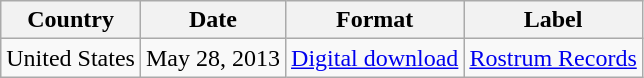<table class="wikitable">
<tr>
<th>Country</th>
<th>Date</th>
<th>Format</th>
<th>Label</th>
</tr>
<tr>
<td>United States</td>
<td>May 28, 2013</td>
<td><a href='#'>Digital download</a></td>
<td><a href='#'>Rostrum Records</a></td>
</tr>
</table>
